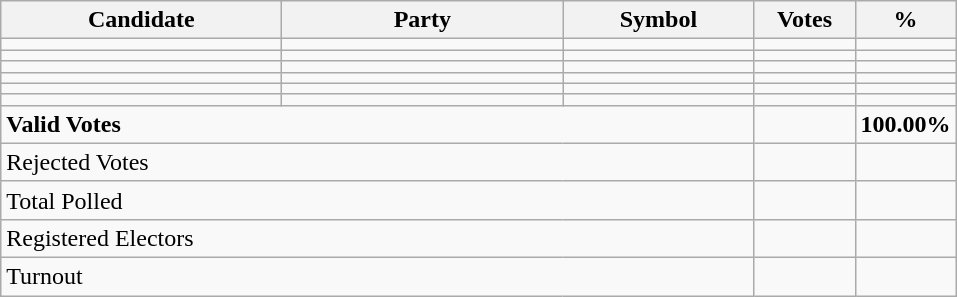<table class="wikitable" border="1" style="text-align:right;">
<tr>
<th align=left width="180">Candidate</th>
<th align=left width="180">Party</th>
<th align=left width="120">Symbol</th>
<th align=left width="60">Votes</th>
<th align=left width="60">%</th>
</tr>
<tr>
<td align=left></td>
<td align=left></td>
<td></td>
<td></td>
<td></td>
</tr>
<tr>
<td align=left></td>
<td align=left></td>
<td></td>
<td></td>
<td></td>
</tr>
<tr>
<td align=left></td>
<td align=left></td>
<td></td>
<td></td>
<td></td>
</tr>
<tr>
<td align=left></td>
<td align=left></td>
<td></td>
<td></td>
<td></td>
</tr>
<tr>
<td align=left></td>
<td align=left></td>
<td></td>
<td></td>
<td></td>
</tr>
<tr>
<td align=left></td>
<td align=left></td>
<td></td>
<td></td>
<td></td>
</tr>
<tr>
<td align=left colspan=3><strong>Valid Votes</strong></td>
<td><strong> </strong></td>
<td><strong>100.00%</strong></td>
</tr>
<tr>
<td align=left colspan=3>Rejected Votes</td>
<td></td>
<td></td>
</tr>
<tr>
<td align=left colspan=3>Total Polled</td>
<td></td>
<td></td>
</tr>
<tr>
<td align=left colspan=3>Registered Electors</td>
<td></td>
<td></td>
</tr>
<tr>
<td align=left colspan=3>Turnout</td>
<td></td>
</tr>
</table>
